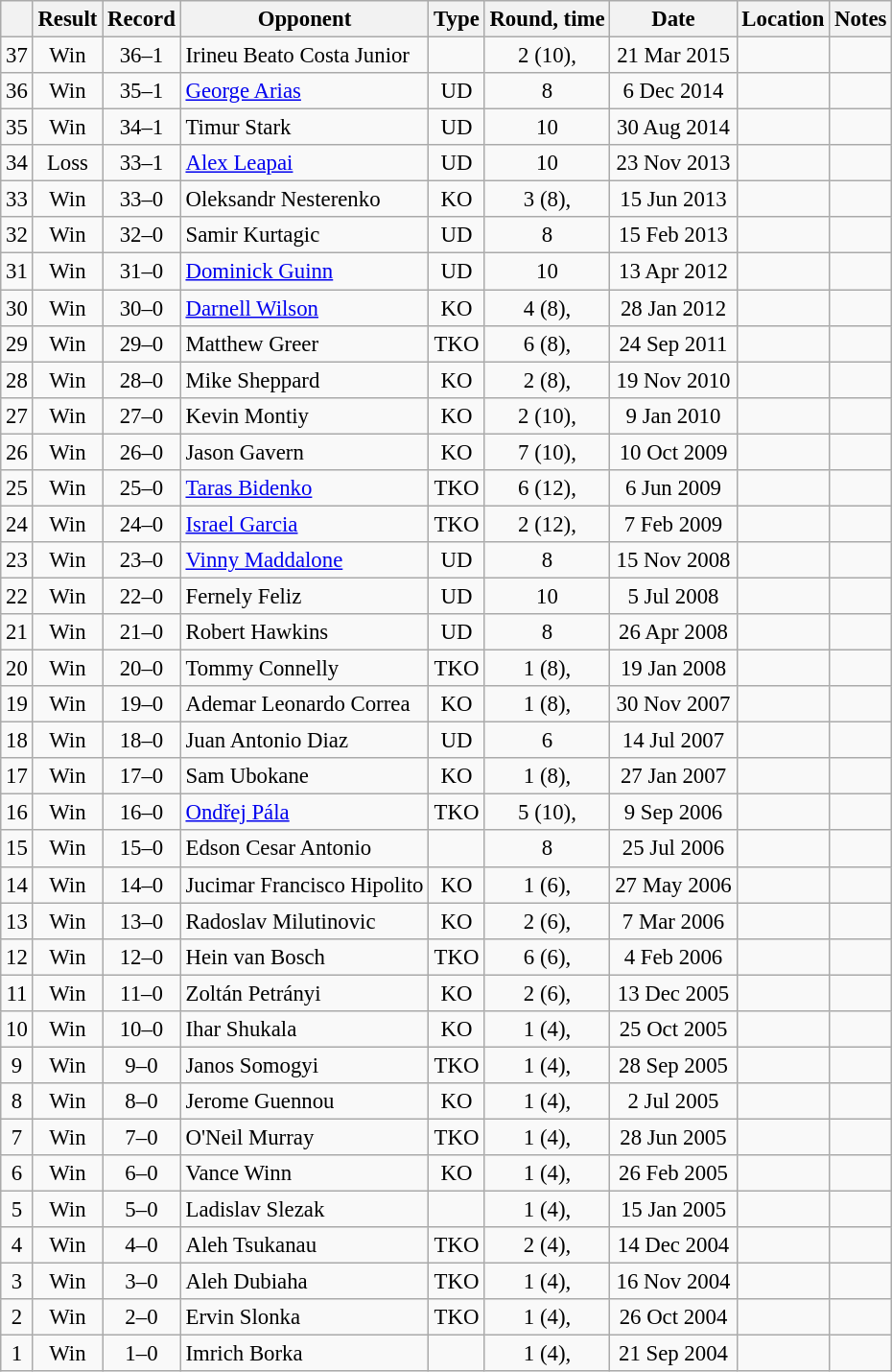<table class="wikitable" style="text-align:center; font-size:95%">
<tr>
<th></th>
<th>Result</th>
<th>Record</th>
<th>Opponent</th>
<th>Type</th>
<th>Round, time</th>
<th>Date</th>
<th>Location</th>
<th>Notes</th>
</tr>
<tr>
<td>37</td>
<td>Win</td>
<td>36–1</td>
<td style="text-align:left;">Irineu Beato Costa Junior</td>
<td></td>
<td>2 (10), </td>
<td>21 Mar 2015</td>
<td style="text-align:left;"></td>
<td></td>
</tr>
<tr>
<td>36</td>
<td>Win</td>
<td>35–1</td>
<td style="text-align:left;"><a href='#'>George Arias</a></td>
<td>UD</td>
<td>8</td>
<td>6 Dec 2014</td>
<td style="text-align:left;"></td>
<td></td>
</tr>
<tr>
<td>35</td>
<td>Win</td>
<td>34–1</td>
<td style="text-align:left;">Timur Stark</td>
<td>UD</td>
<td>10</td>
<td>30 Aug 2014</td>
<td style="text-align:left;"></td>
<td></td>
</tr>
<tr>
<td>34</td>
<td>Loss</td>
<td>33–1</td>
<td style="text-align:left;"><a href='#'>Alex Leapai</a></td>
<td>UD</td>
<td>10</td>
<td>23 Nov 2013</td>
<td style="text-align:left;"></td>
<td style="text-align:left;"></td>
</tr>
<tr>
<td>33</td>
<td>Win</td>
<td>33–0</td>
<td style="text-align:left;">Oleksandr Nesterenko</td>
<td>KO</td>
<td>3 (8), </td>
<td>15 Jun 2013</td>
<td style="text-align:left;"></td>
<td></td>
</tr>
<tr>
<td>32</td>
<td>Win</td>
<td>32–0</td>
<td style="text-align:left;">Samir Kurtagic</td>
<td>UD</td>
<td>8</td>
<td>15 Feb 2013</td>
<td style="text-align:left;"></td>
<td></td>
</tr>
<tr>
<td>31</td>
<td>Win</td>
<td>31–0</td>
<td style="text-align:left;"><a href='#'>Dominick Guinn</a></td>
<td>UD</td>
<td>10</td>
<td>13 Apr 2012</td>
<td style="text-align:left;"></td>
<td></td>
</tr>
<tr>
<td>30</td>
<td>Win</td>
<td>30–0</td>
<td style="text-align:left;"><a href='#'>Darnell Wilson</a></td>
<td>KO</td>
<td>4 (8), </td>
<td>28 Jan 2012</td>
<td style="text-align:left;"></td>
<td></td>
</tr>
<tr>
<td>29</td>
<td>Win</td>
<td>29–0</td>
<td style="text-align:left;">Matthew Greer</td>
<td>TKO</td>
<td>6 (8), </td>
<td>24 Sep 2011</td>
<td style="text-align:left;"></td>
<td></td>
</tr>
<tr>
<td>28</td>
<td>Win</td>
<td>28–0</td>
<td style="text-align:left;">Mike Sheppard</td>
<td>KO</td>
<td>2 (8), </td>
<td>19 Nov 2010</td>
<td style="text-align:left;"></td>
<td></td>
</tr>
<tr>
<td>27</td>
<td>Win</td>
<td>27–0</td>
<td style="text-align:left;">Kevin Montiy</td>
<td>KO</td>
<td>2 (10), </td>
<td>9 Jan 2010</td>
<td style="text-align:left;"></td>
<td></td>
</tr>
<tr>
<td>26</td>
<td>Win</td>
<td>26–0</td>
<td style="text-align:left;">Jason Gavern</td>
<td>KO</td>
<td>7 (10), </td>
<td>10 Oct 2009</td>
<td style="text-align:left;"></td>
<td></td>
</tr>
<tr>
<td>25</td>
<td>Win</td>
<td>25–0</td>
<td style="text-align:left;"><a href='#'>Taras Bidenko</a></td>
<td>TKO</td>
<td>6 (12), </td>
<td>6 Jun 2009</td>
<td style="text-align:left;"></td>
<td style="text-align:left;"></td>
</tr>
<tr>
<td>24</td>
<td>Win</td>
<td>24–0</td>
<td style="text-align:left;"><a href='#'>Israel Garcia</a></td>
<td>TKO</td>
<td>2 (12), </td>
<td>7 Feb 2009</td>
<td style="text-align:left;"></td>
<td style="text-align:left;"></td>
</tr>
<tr>
<td>23</td>
<td>Win</td>
<td>23–0</td>
<td style="text-align:left;"><a href='#'>Vinny Maddalone</a></td>
<td>UD</td>
<td>8</td>
<td>15 Nov 2008</td>
<td style="text-align:left;"></td>
<td></td>
</tr>
<tr>
<td>22</td>
<td>Win</td>
<td>22–0</td>
<td style="text-align:left;">Fernely Feliz</td>
<td>UD</td>
<td>10</td>
<td>5 Jul 2008</td>
<td style="text-align:left;"></td>
<td></td>
</tr>
<tr>
<td>21</td>
<td>Win</td>
<td>21–0</td>
<td style="text-align:left;">Robert Hawkins</td>
<td>UD</td>
<td>8</td>
<td>26 Apr 2008</td>
<td style="text-align:left;"></td>
<td></td>
</tr>
<tr>
<td>20</td>
<td>Win</td>
<td>20–0</td>
<td style="text-align:left;">Tommy Connelly</td>
<td>TKO</td>
<td>1 (8), </td>
<td>19 Jan 2008</td>
<td style="text-align:left;"></td>
<td></td>
</tr>
<tr>
<td>19</td>
<td>Win</td>
<td>19–0</td>
<td style="text-align:left;">Ademar Leonardo Correa</td>
<td>KO</td>
<td>1 (8), </td>
<td>30 Nov 2007</td>
<td style="text-align:left;"></td>
<td></td>
</tr>
<tr>
<td>18</td>
<td>Win</td>
<td>18–0</td>
<td style="text-align:left;">Juan Antonio Diaz</td>
<td>UD</td>
<td>6</td>
<td>14 Jul 2007</td>
<td style="text-align:left;"></td>
<td></td>
</tr>
<tr>
<td>17</td>
<td>Win</td>
<td>17–0</td>
<td style="text-align:left;">Sam Ubokane</td>
<td>KO</td>
<td>1 (8), </td>
<td>27 Jan 2007</td>
<td style="text-align:left;"></td>
<td></td>
</tr>
<tr>
<td>16</td>
<td>Win</td>
<td>16–0</td>
<td style="text-align:left;"><a href='#'>Ondřej Pála</a></td>
<td>TKO</td>
<td>5 (10), </td>
<td>9 Sep 2006</td>
<td style="text-align:left;"></td>
<td style="text-align:left;"></td>
</tr>
<tr>
<td>15</td>
<td>Win</td>
<td>15–0</td>
<td style="text-align:left;">Edson Cesar Antonio</td>
<td></td>
<td>8</td>
<td>25 Jul 2006</td>
<td style="text-align:left;"></td>
<td></td>
</tr>
<tr>
<td>14</td>
<td>Win</td>
<td>14–0</td>
<td style="text-align:left;">Jucimar Francisco Hipolito</td>
<td>KO</td>
<td>1 (6), </td>
<td>27 May 2006</td>
<td style="text-align:left;"></td>
<td></td>
</tr>
<tr>
<td>13</td>
<td>Win</td>
<td>13–0</td>
<td style="text-align:left;">Radoslav Milutinovic</td>
<td>KO</td>
<td>2 (6), </td>
<td>7 Mar 2006</td>
<td style="text-align:left;"></td>
<td></td>
</tr>
<tr>
<td>12</td>
<td>Win</td>
<td>12–0</td>
<td style="text-align:left;">Hein van Bosch</td>
<td>TKO</td>
<td>6 (6), </td>
<td>4 Feb 2006</td>
<td style="text-align:left;"></td>
<td></td>
</tr>
<tr>
<td>11</td>
<td>Win</td>
<td>11–0</td>
<td style="text-align:left;">Zoltán Petrányi</td>
<td>KO</td>
<td>2 (6), </td>
<td>13 Dec 2005</td>
<td style="text-align:left;"></td>
<td></td>
</tr>
<tr>
<td>10</td>
<td>Win</td>
<td>10–0</td>
<td style="text-align:left;">Ihar Shukala</td>
<td>KO</td>
<td>1 (4), </td>
<td>25 Oct 2005</td>
<td style="text-align:left;"></td>
<td></td>
</tr>
<tr>
<td>9</td>
<td>Win</td>
<td>9–0</td>
<td style="text-align:left;">Janos Somogyi</td>
<td>TKO</td>
<td>1 (4), </td>
<td>28 Sep 2005</td>
<td style="text-align:left;"></td>
<td></td>
</tr>
<tr>
<td>8</td>
<td>Win</td>
<td>8–0</td>
<td style="text-align:left;">Jerome Guennou</td>
<td>KO</td>
<td>1 (4), </td>
<td>2 Jul 2005</td>
<td style="text-align:left;"></td>
<td></td>
</tr>
<tr>
<td>7</td>
<td>Win</td>
<td>7–0</td>
<td style="text-align:left;">O'Neil Murray</td>
<td>TKO</td>
<td>1 (4), </td>
<td>28 Jun 2005</td>
<td style="text-align:left;"></td>
<td></td>
</tr>
<tr>
<td>6</td>
<td>Win</td>
<td>6–0</td>
<td style="text-align:left;">Vance Winn</td>
<td>KO</td>
<td>1 (4), </td>
<td>26 Feb 2005</td>
<td style="text-align:left;"></td>
<td></td>
</tr>
<tr>
<td>5</td>
<td>Win</td>
<td>5–0</td>
<td style="text-align:left;">Ladislav Slezak</td>
<td></td>
<td>1 (4), </td>
<td>15 Jan 2005</td>
<td style="text-align:left;"></td>
<td></td>
</tr>
<tr>
<td>4</td>
<td>Win</td>
<td>4–0</td>
<td style="text-align:left;">Aleh Tsukanau</td>
<td>TKO</td>
<td>2 (4), </td>
<td>14 Dec 2004</td>
<td style="text-align:left;"></td>
<td></td>
</tr>
<tr>
<td>3</td>
<td>Win</td>
<td>3–0</td>
<td style="text-align:left;">Aleh Dubiaha</td>
<td>TKO</td>
<td>1 (4), </td>
<td>16 Nov 2004</td>
<td style="text-align:left;"></td>
<td></td>
</tr>
<tr>
<td>2</td>
<td>Win</td>
<td>2–0</td>
<td style="text-align:left;">Ervin Slonka</td>
<td>TKO</td>
<td>1 (4), </td>
<td>26 Oct 2004</td>
<td style="text-align:left;"></td>
<td></td>
</tr>
<tr>
<td>1</td>
<td>Win</td>
<td>1–0</td>
<td style="text-align:left;">Imrich Borka</td>
<td></td>
<td>1 (4), </td>
<td>21 Sep 2004</td>
<td style="text-align:left;"></td>
<td></td>
</tr>
</table>
